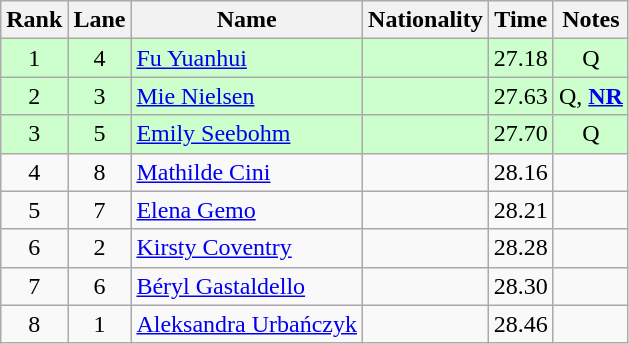<table class="wikitable sortable" style="text-align:center">
<tr>
<th>Rank</th>
<th>Lane</th>
<th>Name</th>
<th>Nationality</th>
<th>Time</th>
<th>Notes</th>
</tr>
<tr bgcolor=ccffcc>
<td>1</td>
<td>4</td>
<td align=left><a href='#'>Fu Yuanhui</a></td>
<td align=left></td>
<td>27.18</td>
<td>Q</td>
</tr>
<tr bgcolor=ccffcc>
<td>2</td>
<td>3</td>
<td align=left><a href='#'>Mie Nielsen</a></td>
<td align=left></td>
<td>27.63</td>
<td>Q, <strong><a href='#'>NR</a></strong></td>
</tr>
<tr bgcolor=ccffcc>
<td>3</td>
<td>5</td>
<td align=left><a href='#'>Emily Seebohm</a></td>
<td align=left></td>
<td>27.70</td>
<td>Q</td>
</tr>
<tr>
<td>4</td>
<td>8</td>
<td align=left><a href='#'>Mathilde Cini</a></td>
<td align=left></td>
<td>28.16</td>
<td></td>
</tr>
<tr>
<td>5</td>
<td>7</td>
<td align=left><a href='#'>Elena Gemo</a></td>
<td align=left></td>
<td>28.21</td>
<td></td>
</tr>
<tr>
<td>6</td>
<td>2</td>
<td align=left><a href='#'>Kirsty Coventry</a></td>
<td align=left></td>
<td>28.28</td>
<td></td>
</tr>
<tr>
<td>7</td>
<td>6</td>
<td align=left><a href='#'>Béryl Gastaldello</a></td>
<td align=left></td>
<td>28.30</td>
<td></td>
</tr>
<tr>
<td>8</td>
<td>1</td>
<td align=left><a href='#'>Aleksandra Urbańczyk</a></td>
<td align=left></td>
<td>28.46</td>
<td></td>
</tr>
</table>
